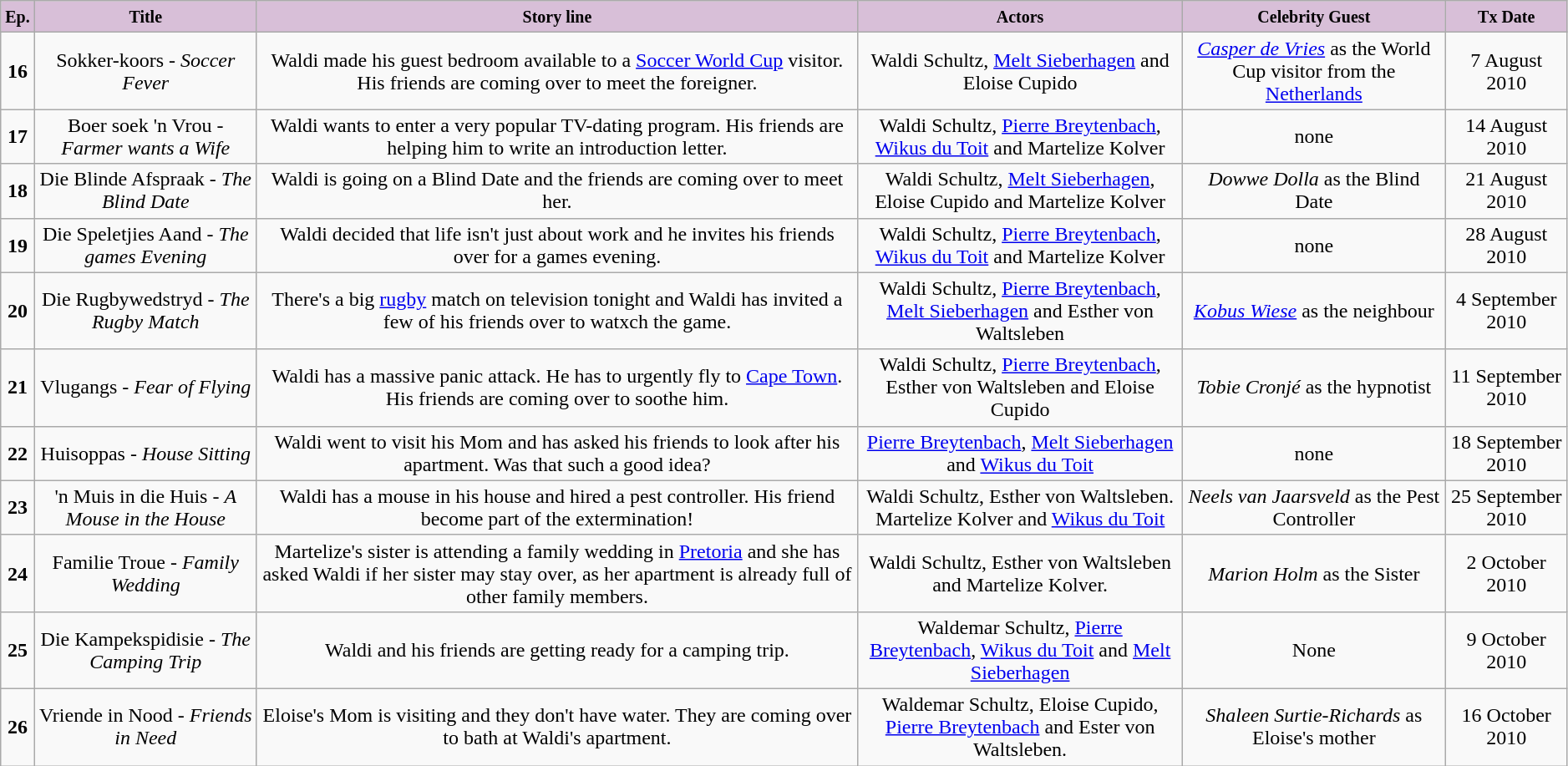<table class="wikitable" style="width:99%">
<tr>
<th style="background: #D8BFD8;"><small>Ep.</small></th>
<th style="background: #D8BFD8;"><small>Title</small></th>
<th style="background: #D8BFD8;"><small>Story line</small></th>
<th style="background: #D8BFD8;"><small>Actors</small></th>
<th style="background: #D8BFD8;"><small>Celebrity Guest</small></th>
<th style="background: #D8BFD8;"><small>Tx Date</small></th>
</tr>
<tr>
<td style="text-align:center"><strong>16</strong></td>
<td style="text-align:center">Sokker-koors - <em>Soccer Fever</em></td>
<td style="text-align:center">Waldi made his guest bedroom available to a <a href='#'>Soccer World Cup</a> visitor. His friends are coming over to meet the foreigner.</td>
<td style="text-align:center">Waldi Schultz, <a href='#'>Melt Sieberhagen</a> and Eloise Cupido</td>
<td style="text-align:center"><em><a href='#'>Casper de Vries</a></em> as the World Cup visitor from the <a href='#'>Netherlands</a></td>
<td style="text-align:center">7 August 2010</td>
</tr>
<tr>
<td style="text-align:center"><strong>17</strong></td>
<td style="text-align:center">Boer soek 'n Vrou - <em>Farmer wants a Wife</em></td>
<td style="text-align:center">Waldi wants to enter a very popular TV-dating program. His friends are helping him to write an introduction letter.</td>
<td style="text-align:center">Waldi Schultz, <a href='#'>Pierre Breytenbach</a>, <a href='#'>Wikus du Toit</a> and Martelize Kolver</td>
<td style="text-align:center">none</td>
<td style="text-align:center">14 August 2010</td>
</tr>
<tr>
<td style="text-align:center"><strong>18</strong></td>
<td style="text-align:center">Die Blinde Afspraak - <em>The Blind Date</em></td>
<td style="text-align:center">Waldi is going on a Blind Date and the friends are coming over to meet her.</td>
<td style="text-align:center">Waldi Schultz, <a href='#'>Melt Sieberhagen</a>, Eloise Cupido and Martelize Kolver</td>
<td style="text-align:center"><em>Dowwe Dolla</em> as the Blind Date</td>
<td style="text-align:center">21 August 2010</td>
</tr>
<tr>
<td style="text-align:center"><strong>19</strong></td>
<td style="text-align:center">Die Speletjies Aand - <em>The games Evening</em></td>
<td style="text-align:center">Waldi decided that life isn't just about work and he invites his friends over for a games evening.</td>
<td style="text-align:center">Waldi Schultz, <a href='#'>Pierre Breytenbach</a>, <a href='#'>Wikus du Toit</a> and Martelize Kolver</td>
<td style="text-align:center">none</td>
<td style="text-align:center">28 August 2010</td>
</tr>
<tr>
<td style="text-align:center"><strong>20</strong></td>
<td style="text-align:center">Die Rugbywedstryd - <em>The Rugby Match</em></td>
<td style="text-align:center">There's a big <a href='#'>rugby</a> match on television tonight and Waldi has invited a few of his friends over to watxch the game.</td>
<td style="text-align:center">Waldi Schultz, <a href='#'>Pierre Breytenbach</a>, <a href='#'>Melt Sieberhagen</a> and Esther von Waltsleben</td>
<td style="text-align:center"><em><a href='#'>Kobus Wiese</a></em> as the neighbour</td>
<td style="text-align:center">4 September 2010</td>
</tr>
<tr>
<td style="text-align:center"><strong>21</strong></td>
<td style="text-align:center">Vlugangs - <em>Fear of Flying</em></td>
<td style="text-align:center">Waldi has a massive panic attack. He has to urgently fly to <a href='#'>Cape Town</a>. His friends are coming over to soothe him.</td>
<td style="text-align:center">Waldi Schultz, <a href='#'>Pierre Breytenbach</a>, Esther von Waltsleben and Eloise Cupido</td>
<td style="text-align:center"><em>Tobie Cronjé</em> as the hypnotist</td>
<td style="text-align:center">11 September 2010</td>
</tr>
<tr>
<td style="text-align:center"><strong>22</strong></td>
<td style="text-align:center">Huisoppas - <em>House Sitting</em></td>
<td style="text-align:center">Waldi went to visit his Mom and has asked his friends to look after his apartment. Was that such a good idea?</td>
<td style="text-align:center"><a href='#'>Pierre Breytenbach</a>, <a href='#'>Melt Sieberhagen</a> and <a href='#'>Wikus du Toit</a></td>
<td style="text-align:center">none</td>
<td style="text-align:center">18 September 2010</td>
</tr>
<tr>
<td style="text-align:center"><strong>23</strong></td>
<td style="text-align:center">'n Muis in die Huis - <em>A Mouse in the House</em></td>
<td style="text-align:center">Waldi has a mouse in his house and hired a pest controller. His friend become part of the extermination!</td>
<td style="text-align:center">Waldi Schultz, Esther von Waltsleben. Martelize Kolver and <a href='#'>Wikus du Toit</a></td>
<td style="text-align:center"><em>Neels van Jaarsveld</em> as the Pest Controller</td>
<td style="text-align:center">25 September 2010</td>
</tr>
<tr>
<td style="text-align:center"><strong>24</strong></td>
<td style="text-align:center">Familie Troue - <em>Family Wedding</em></td>
<td style="text-align:center">Martelize's sister is attending a family wedding in <a href='#'>Pretoria</a> and she has asked Waldi if her sister may stay over, as her apartment is already full of other family members.</td>
<td style="text-align:center">Waldi Schultz, Esther von Waltsleben and Martelize Kolver.</td>
<td style="text-align:center"><em>Marion Holm</em> as the Sister</td>
<td style="text-align:center">2 October 2010</td>
</tr>
<tr>
<td style="text-align:center"><strong>25</strong></td>
<td style="text-align:center">Die Kampekspidisie - <em>The Camping Trip</em></td>
<td style="text-align:center">Waldi and his friends are getting ready for a camping trip.</td>
<td style="text-align:center">Waldemar Schultz, <a href='#'>Pierre Breytenbach</a>, <a href='#'>Wikus du Toit</a> and  <a href='#'>Melt Sieberhagen</a></td>
<td style="text-align:center">None</td>
<td style="text-align:center">9 October 2010</td>
</tr>
<tr>
<td style="text-align:center"><strong>26</strong></td>
<td style="text-align:center">Vriende in Nood - <em>Friends in Need</em></td>
<td style="text-align:center">Eloise's Mom is visiting and they don't have water. They are coming over to bath at Waldi's apartment.</td>
<td style="text-align:center">Waldemar Schultz, Eloise Cupido, <a href='#'>Pierre Breytenbach</a> and Ester von Waltsleben.</td>
<td style="text-align:center"><em>Shaleen Surtie-Richards</em> as Eloise's mother</td>
<td style="text-align:center">16 October 2010</td>
</tr>
</table>
